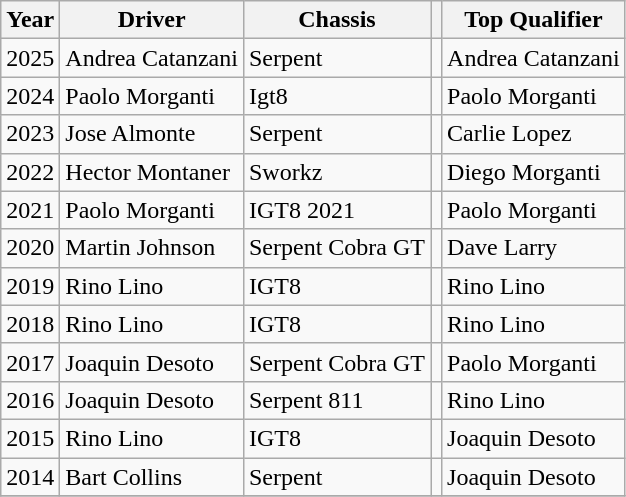<table class="wikitable">
<tr>
<th>Year</th>
<th>Driver</th>
<th>Chassis</th>
<th></th>
<th>Top Qualifier</th>
</tr>
<tr>
<td>2025</td>
<td> Andrea Catanzani</td>
<td>Serpent</td>
<td></td>
<td> Andrea Catanzani</td>
</tr>
<tr>
<td>2024</td>
<td> Paolo Morganti</td>
<td>Igt8</td>
<td></td>
<td> Paolo Morganti</td>
</tr>
<tr>
<td>2023</td>
<td> Jose Almonte</td>
<td>Serpent</td>
<td></td>
<td> Carlie Lopez</td>
</tr>
<tr>
<td>2022</td>
<td> Hector Montaner</td>
<td>Sworkz</td>
<td></td>
<td> Diego Morganti</td>
</tr>
<tr>
<td>2021</td>
<td> Paolo Morganti</td>
<td>IGT8 2021</td>
<td></td>
<td> Paolo Morganti</td>
</tr>
<tr>
<td>2020</td>
<td> Martin Johnson</td>
<td>Serpent Cobra GT</td>
<td></td>
<td> Dave Larry</td>
</tr>
<tr>
<td>2019</td>
<td> Rino Lino</td>
<td>IGT8</td>
<td></td>
<td> Rino Lino</td>
</tr>
<tr>
<td>2018</td>
<td> Rino Lino</td>
<td>IGT8</td>
<td></td>
<td> Rino Lino</td>
</tr>
<tr>
<td>2017</td>
<td> Joaquin Desoto</td>
<td>Serpent Cobra GT</td>
<td></td>
<td> Paolo Morganti</td>
</tr>
<tr>
<td>2016</td>
<td> Joaquin Desoto</td>
<td>Serpent 811</td>
<td></td>
<td> Rino Lino</td>
</tr>
<tr>
<td>2015</td>
<td> Rino Lino</td>
<td>IGT8</td>
<td></td>
<td> Joaquin Desoto</td>
</tr>
<tr>
<td>2014</td>
<td> Bart Collins</td>
<td>Serpent</td>
<td></td>
<td> Joaquin Desoto</td>
</tr>
<tr>
</tr>
</table>
